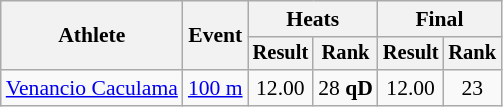<table class="wikitable" style="font-size:90%">
<tr>
<th rowspan=2>Athlete</th>
<th rowspan=2>Event</th>
<th colspan=2>Heats</th>
<th colspan=2>Final</th>
</tr>
<tr style="font-size:95%">
<th>Result</th>
<th>Rank</th>
<th>Result</th>
<th>Rank</th>
</tr>
<tr align=center>
<td align=left><a href='#'>Venancio Caculama</a></td>
<td align=left><a href='#'>100 m</a></td>
<td>12.00</td>
<td>28 <strong>qD</strong></td>
<td>12.00</td>
<td>23</td>
</tr>
</table>
